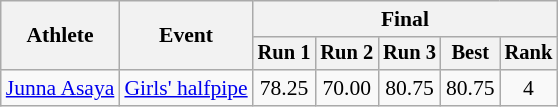<table class="wikitable" style="font-size:90%">
<tr>
<th rowspan=2>Athlete</th>
<th rowspan=2>Event</th>
<th colspan=5>Final</th>
</tr>
<tr style="font-size:95%">
<th>Run 1</th>
<th>Run 2</th>
<th>Run 3</th>
<th>Best</th>
<th>Rank</th>
</tr>
<tr align=center>
<td align=left><a href='#'>Junna Asaya</a></td>
<td align=left><a href='#'>Girls' halfpipe</a></td>
<td>78.25</td>
<td>70.00</td>
<td>80.75</td>
<td>80.75</td>
<td>4</td>
</tr>
</table>
